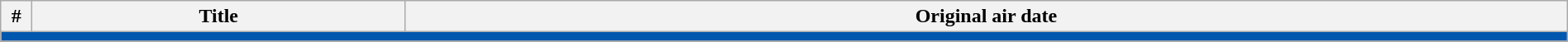<table class="wikitable" width="100%">
<tr>
<th width="2%">#</th>
<th>Title</th>
<th>Original air date</th>
</tr>
<tr>
<td colspan="125" bgcolor="#0057AE"></td>
</tr>
<tr>
</tr>
</table>
